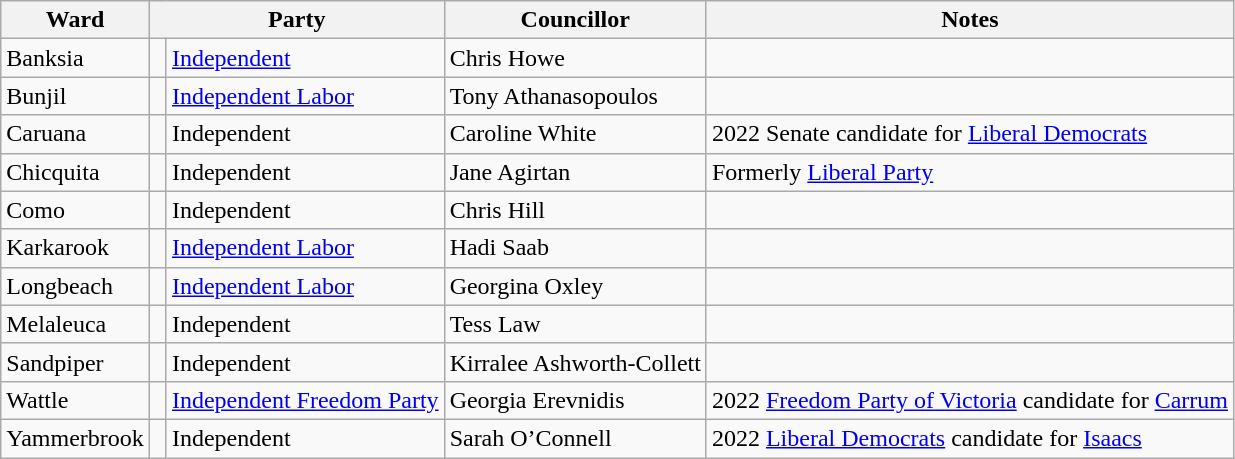<table class="wikitable">
<tr>
<th>Ward</th>
<th colspan="2">Party</th>
<th>Councillor</th>
<th>Notes</th>
</tr>
<tr>
<td>Banksia</td>
<td> </td>
<td><a href='#'>Independent</a></td>
<td>Chris Howe</td>
<td></td>
</tr>
<tr>
<td>Bunjil</td>
<td> </td>
<td><a href='#'>Independent Labor</a></td>
<td>Tony Athanasopoulos</td>
<td></td>
</tr>
<tr>
<td>Caruana</td>
<td> </td>
<td>Independent</td>
<td>Caroline White</td>
<td>2022 Senate candidate for <a href='#'>Liberal Democrats</a></td>
</tr>
<tr>
<td>Chicquita</td>
<td> </td>
<td>Independent</td>
<td>Jane Agirtan </td>
<td>Formerly <a href='#'>Liberal Party</a></td>
</tr>
<tr>
<td>Como</td>
<td> </td>
<td>Independent</td>
<td>Chris Hill</td>
<td></td>
</tr>
<tr>
<td>Karkarook</td>
<td> </td>
<td><a href='#'>Independent Labor</a></td>
<td>Hadi Saab</td>
<td></td>
</tr>
<tr>
<td>Longbeach</td>
<td> </td>
<td><a href='#'>Independent Labor</a></td>
<td>Georgina Oxley</td>
<td></td>
</tr>
<tr>
<td>Melaleuca</td>
<td> </td>
<td>Independent</td>
<td>Tess Law</td>
<td></td>
</tr>
<tr>
<td>Sandpiper</td>
<td> </td>
<td>Independent</td>
<td>Kirralee Ashworth-Collett</td>
<td></td>
</tr>
<tr>
<td>Wattle</td>
<td> </td>
<td><a href='#'>Independent Freedom Party</a></td>
<td>Georgia Erevnidis</td>
<td>2022 <a href='#'>Freedom Party of Victoria</a> candidate for <a href='#'>Carrum</a></td>
</tr>
<tr>
<td>Yammerbrook</td>
<td> </td>
<td>Independent</td>
<td>Sarah O’Connell</td>
<td>2022 <a href='#'>Liberal Democrats</a> candidate for <a href='#'>Isaacs</a></td>
</tr>
</table>
